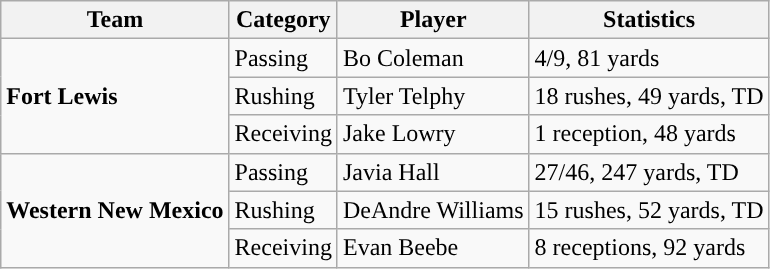<table class="wikitable" style="float: left;">
<tr>
<th>Team</th>
<th>Category</th>
<th>Player</th>
<th>Statistics</th>
</tr>
<tr>
<td rowspan=3><strong>Fort Lewis</strong></td>
<td>Passing</td>
<td>Bo Coleman</td>
<td>4/9, 81 yards</td>
</tr>
<tr>
<td>Rushing</td>
<td>Tyler Telphy</td>
<td>18 rushes, 49 yards, TD</td>
</tr>
<tr>
<td>Receiving</td>
<td>Jake Lowry</td>
<td>1 reception, 48 yards</td>
</tr>
<tr>
<td rowspan=3><strong>Western New Mexico</strong></td>
<td>Passing</td>
<td>Javia Hall</td>
<td>27/46, 247 yards, TD</td>
</tr>
<tr>
<td>Rushing</td>
<td>DeAndre Williams</td>
<td>15 rushes, 52 yards, TD</td>
</tr>
<tr>
<td>Receiving</td>
<td>Evan Beebe</td>
<td>8 receptions, 92 yards</td>
</tr>
</table>
